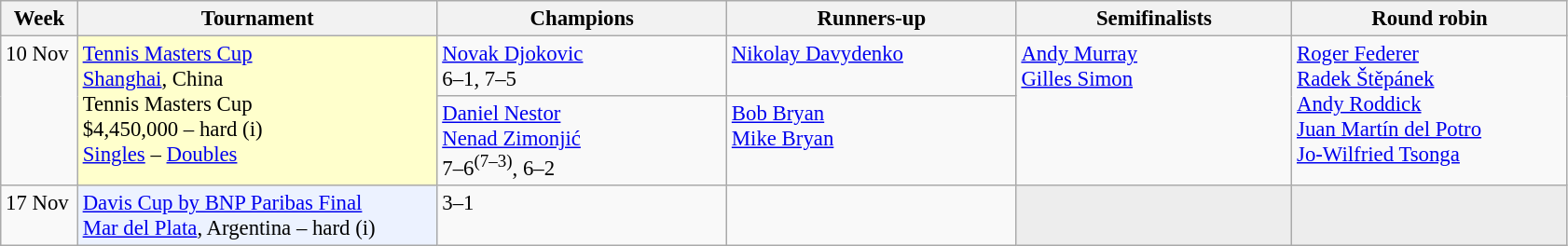<table class=wikitable style=font-size:95%>
<tr>
<th style="width:48px;">Week</th>
<th style="width:250px;">Tournament</th>
<th style="width:200px;">Champions</th>
<th style="width:200px;">Runners-up</th>
<th style="width:190px;">Semifinalists</th>
<th style="width:190px;">Round robin</th>
</tr>
<tr valign=top>
<td rowspan=2>10 Nov</td>
<td style="background:#ffffcc;" rowspan=2><a href='#'>Tennis Masters Cup</a><br> <a href='#'>Shanghai</a>, China<br>Tennis Masters Cup<br>$4,450,000 – hard (i)<br><a href='#'>Singles</a> – <a href='#'>Doubles</a></td>
<td> <a href='#'>Novak Djokovic</a><br>6–1, 7–5</td>
<td> <a href='#'>Nikolay Davydenko</a></td>
<td rowspan=2> <a href='#'>Andy Murray</a> <br> <a href='#'>Gilles Simon</a></td>
<td rowspan=2> <a href='#'>Roger Federer</a><br> <a href='#'>Radek Štěpánek</a><br> <a href='#'>Andy Roddick</a><br> <a href='#'>Juan Martín del Potro</a><br> <a href='#'>Jo-Wilfried Tsonga</a></td>
</tr>
<tr valign=top>
<td> <a href='#'>Daniel Nestor</a> <br>  <a href='#'>Nenad Zimonjić</a><br>7–6<sup>(7–3)</sup>, 6–2</td>
<td> <a href='#'>Bob Bryan</a> <br>  <a href='#'>Mike Bryan</a></td>
</tr>
<tr valign=top>
<td>17 Nov</td>
<td style="background:#ECF2FF;"><a href='#'>Davis Cup by BNP Paribas Final</a><br> <a href='#'>Mar del Plata</a>, Argentina  – hard (i)</td>
<td> 3–1</td>
<td></td>
<td style="background:#ededed;"></td>
<td style="background:#ededed;"></td>
</tr>
</table>
